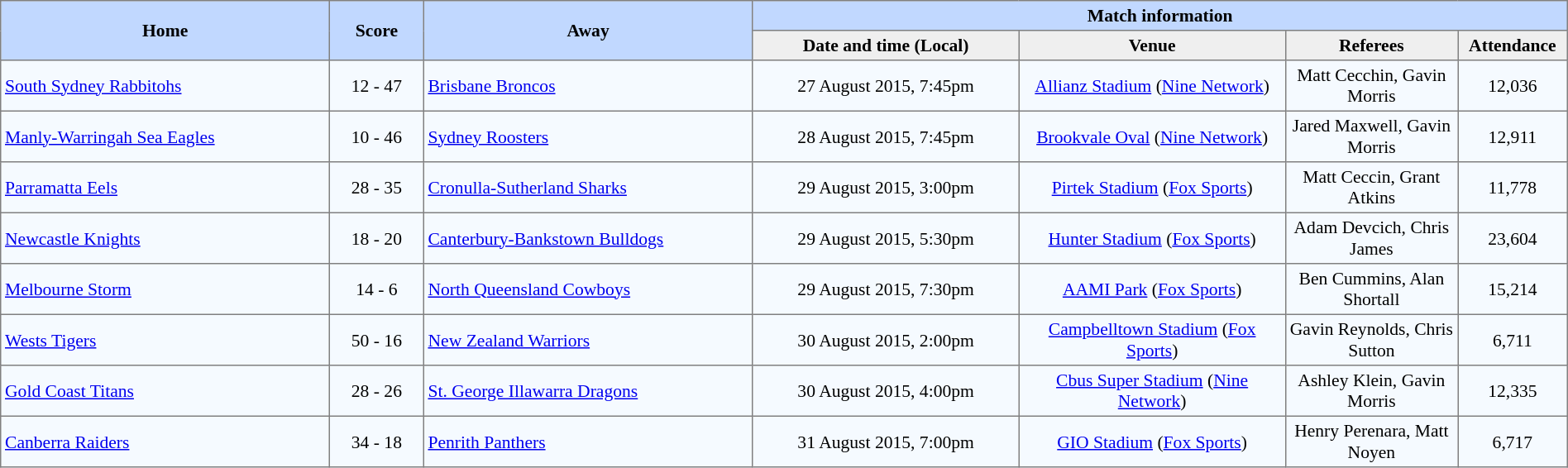<table border="1" cellpadding="3" cellspacing="0" style="border-collapse:collapse; font-size:90%; width:100%;">
<tr style="background:#c1d8ff;">
<th rowspan="2" style="width:21%;">Home</th>
<th rowspan="2" style="width:6%;">Score</th>
<th rowspan="2" style="width:21%;">Away</th>
<th colspan=6>Match information</th>
</tr>
<tr style="background:#efefef;">
<th width=17%>Date and time (Local)</th>
<th width=17%>Venue</th>
<th width=11%>Referees</th>
<th width=7%>Attendance</th>
</tr>
<tr style="text-align:center; background:#f5faff;">
<td align="left"> <a href='#'>South Sydney Rabbitohs</a></td>
<td>12 - 47</td>
<td align="left"> <a href='#'>Brisbane Broncos</a></td>
<td>27 August 2015, 7:45pm</td>
<td><a href='#'>Allianz Stadium</a> (<a href='#'>Nine Network</a>)</td>
<td>Matt Cecchin, Gavin Morris</td>
<td>12,036</td>
</tr>
<tr style="text-align:center; background:#f5faff;">
<td align="left"> <a href='#'>Manly-Warringah Sea Eagles</a></td>
<td>10 - 46</td>
<td align="left"><a href='#'>Sydney Roosters</a></td>
<td>28 August 2015, 7:45pm</td>
<td><a href='#'>Brookvale Oval</a> (<a href='#'>Nine Network</a>)</td>
<td>Jared Maxwell, Gavin Morris</td>
<td>12,911</td>
</tr>
<tr style="text-align:center; background:#f5faff;">
<td align="left"> <a href='#'>Parramatta Eels</a></td>
<td>28 - 35</td>
<td align="left"> <a href='#'>Cronulla-Sutherland Sharks</a></td>
<td>29 August 2015, 3:00pm</td>
<td><a href='#'>Pirtek Stadium</a>  (<a href='#'>Fox Sports</a>)</td>
<td>Matt Ceccin, Grant Atkins</td>
<td>11,778</td>
</tr>
<tr style="text-align:center; background:#f5faff;">
<td align="left"><a href='#'>Newcastle Knights</a></td>
<td>18 - 20</td>
<td align="left"> <a href='#'>Canterbury-Bankstown Bulldogs</a></td>
<td>29 August 2015, 5:30pm</td>
<td><a href='#'>Hunter Stadium</a>  (<a href='#'>Fox Sports</a>)</td>
<td>Adam Devcich, Chris James</td>
<td>23,604</td>
</tr>
<tr style="text-align:center; background:#f5faff;">
<td align="left"> <a href='#'>Melbourne Storm</a></td>
<td>14 - 6</td>
<td align="left"> <a href='#'>North Queensland Cowboys</a></td>
<td>29 August 2015, 7:30pm</td>
<td><a href='#'>AAMI Park</a>  (<a href='#'>Fox Sports</a>)</td>
<td>Ben Cummins, Alan Shortall</td>
<td>15,214</td>
</tr>
<tr style="text-align:center; background:#f5faff;">
<td align="left"> <a href='#'>Wests Tigers</a></td>
<td>50 - 16</td>
<td align="left"> <a href='#'>New Zealand Warriors</a></td>
<td>30 August 2015, 2:00pm</td>
<td><a href='#'>Campbelltown Stadium</a>  (<a href='#'>Fox Sports</a>)</td>
<td>Gavin Reynolds, Chris Sutton</td>
<td>6,711</td>
</tr>
<tr style="text-align:center; background:#f5faff;">
<td align="left"> <a href='#'>Gold Coast Titans</a></td>
<td>28 - 26</td>
<td align="left"> <a href='#'>St. George Illawarra Dragons</a></td>
<td>30 August 2015, 4:00pm</td>
<td><a href='#'>Cbus Super Stadium</a> (<a href='#'>Nine Network</a>)</td>
<td>Ashley Klein, Gavin Morris</td>
<td>12,335</td>
</tr>
<tr style="text-align:center; background:#f5faff;">
<td align="left"> <a href='#'>Canberra Raiders</a></td>
<td>34 - 18</td>
<td align="left"> <a href='#'>Penrith Panthers</a></td>
<td>31 August 2015, 7:00pm</td>
<td><a href='#'>GIO Stadium</a>  (<a href='#'>Fox Sports</a>)</td>
<td>Henry Perenara, Matt Noyen</td>
<td>6,717</td>
</tr>
</table>
